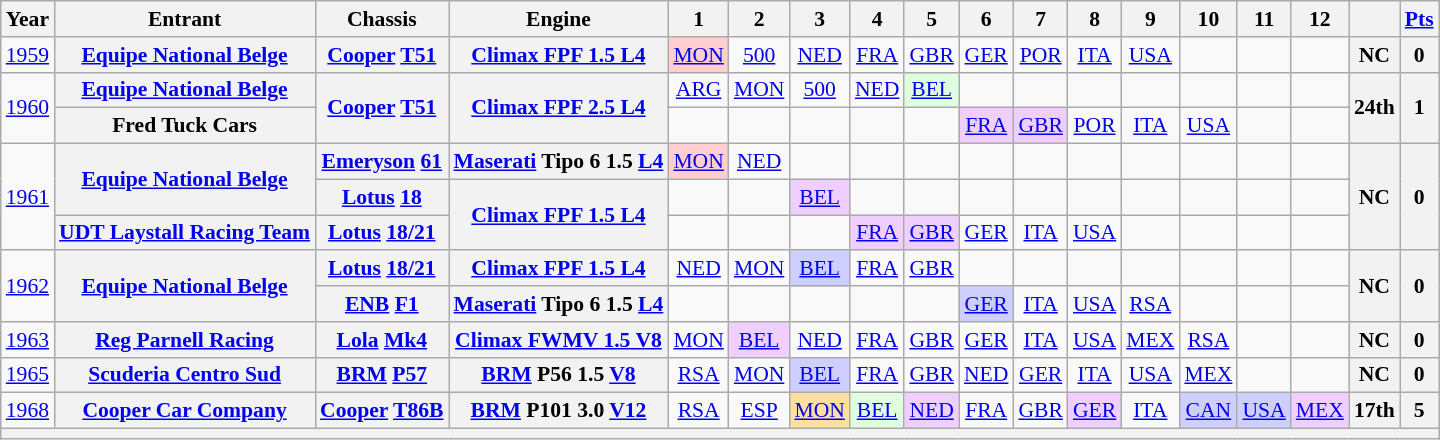<table class="wikitable" style="text-align:center; font-size:90%">
<tr>
<th>Year</th>
<th>Entrant</th>
<th>Chassis</th>
<th>Engine</th>
<th>1</th>
<th>2</th>
<th>3</th>
<th>4</th>
<th>5</th>
<th>6</th>
<th>7</th>
<th>8</th>
<th>9</th>
<th>10</th>
<th>11</th>
<th>12</th>
<th></th>
<th><a href='#'>Pts</a></th>
</tr>
<tr>
<td><a href='#'>1959</a></td>
<th><a href='#'>Equipe National Belge</a></th>
<th><a href='#'>Cooper</a> <a href='#'>T51</a></th>
<th><a href='#'>Climax FPF 1.5 L4</a></th>
<td style="background:#FFCFCF;"><a href='#'>MON</a><br></td>
<td><a href='#'>500</a></td>
<td><a href='#'>NED</a></td>
<td><a href='#'>FRA</a></td>
<td><a href='#'>GBR</a></td>
<td><a href='#'>GER</a></td>
<td><a href='#'>POR</a></td>
<td><a href='#'>ITA</a></td>
<td><a href='#'>USA</a></td>
<td></td>
<td></td>
<td></td>
<th>NC</th>
<th>0</th>
</tr>
<tr>
<td rowspan=2><a href='#'>1960</a></td>
<th><a href='#'>Equipe National Belge</a></th>
<th rowspan=2><a href='#'>Cooper</a> <a href='#'>T51</a></th>
<th rowspan=2><a href='#'>Climax FPF 2.5 L4</a></th>
<td><a href='#'>ARG</a></td>
<td><a href='#'>MON</a></td>
<td><a href='#'>500</a></td>
<td><a href='#'>NED</a></td>
<td style="background:#DFFFDF;"><a href='#'>BEL</a><br></td>
<td></td>
<td></td>
<td></td>
<td></td>
<td></td>
<td></td>
<td></td>
<th rowspan=2>24th</th>
<th rowspan=2>1</th>
</tr>
<tr>
<th>Fred Tuck Cars</th>
<td></td>
<td></td>
<td></td>
<td></td>
<td></td>
<td style="background:#EFCFFF;"><a href='#'>FRA</a><br></td>
<td style="background:#EFCFFF;"><a href='#'>GBR</a><br></td>
<td><a href='#'>POR</a></td>
<td><a href='#'>ITA</a></td>
<td><a href='#'>USA</a></td>
<td></td>
<td></td>
</tr>
<tr>
<td rowspan=3><a href='#'>1961</a></td>
<th rowspan=2><a href='#'>Equipe National Belge</a></th>
<th><a href='#'>Emeryson</a> <a href='#'>61</a></th>
<th><a href='#'>Maserati</a> Tipo 6 1.5 <a href='#'>L4</a></th>
<td style="background:#FFCFCF;"><a href='#'>MON</a><br></td>
<td><a href='#'>NED</a></td>
<td></td>
<td></td>
<td></td>
<td></td>
<td></td>
<td></td>
<td></td>
<td></td>
<td></td>
<td></td>
<th rowspan=3>NC</th>
<th rowspan=3>0</th>
</tr>
<tr>
<th><a href='#'>Lotus</a> <a href='#'>18</a></th>
<th rowspan=2><a href='#'>Climax FPF 1.5 L4</a></th>
<td></td>
<td></td>
<td style="background:#EFCFFF;"><a href='#'>BEL</a><br></td>
<td></td>
<td></td>
<td></td>
<td></td>
<td></td>
<td></td>
<td></td>
<td></td>
<td></td>
</tr>
<tr>
<th><a href='#'>UDT Laystall Racing Team</a></th>
<th><a href='#'>Lotus</a> <a href='#'>18/21</a></th>
<td></td>
<td></td>
<td></td>
<td style="background:#EFCFFF;"><a href='#'>FRA</a><br></td>
<td style="background:#EFCFFF;"><a href='#'>GBR</a><br></td>
<td><a href='#'>GER</a></td>
<td><a href='#'>ITA</a></td>
<td><a href='#'>USA</a></td>
<td></td>
<td></td>
<td></td>
<td></td>
</tr>
<tr>
<td rowspan=2><a href='#'>1962</a></td>
<th rowspan=2><a href='#'>Equipe National Belge</a></th>
<th><a href='#'>Lotus</a> <a href='#'>18/21</a></th>
<th><a href='#'>Climax FPF 1.5 L4</a></th>
<td><a href='#'>NED</a></td>
<td><a href='#'>MON</a></td>
<td style="background:#CFCFFF;"><a href='#'>BEL</a><br></td>
<td><a href='#'>FRA</a></td>
<td><a href='#'>GBR</a></td>
<td></td>
<td></td>
<td></td>
<td></td>
<td></td>
<td></td>
<td></td>
<th rowspan=2>NC</th>
<th rowspan=2>0</th>
</tr>
<tr>
<th><a href='#'>ENB</a> <a href='#'>F1</a></th>
<th><a href='#'>Maserati</a> Tipo 6 1.5 <a href='#'>L4</a></th>
<td></td>
<td></td>
<td></td>
<td></td>
<td></td>
<td style="background:#CFCFFF;"><a href='#'>GER</a><br></td>
<td><a href='#'>ITA</a></td>
<td><a href='#'>USA</a></td>
<td><a href='#'>RSA</a></td>
<td></td>
<td></td>
<td></td>
</tr>
<tr>
<td><a href='#'>1963</a></td>
<th><a href='#'>Reg Parnell Racing</a></th>
<th><a href='#'>Lola</a> <a href='#'>Mk4</a></th>
<th><a href='#'>Climax FWMV 1.5 V8</a></th>
<td><a href='#'>MON</a></td>
<td style="background:#EFCFFF;"><a href='#'>BEL</a><br></td>
<td><a href='#'>NED</a></td>
<td><a href='#'>FRA</a></td>
<td><a href='#'>GBR</a></td>
<td><a href='#'>GER</a></td>
<td><a href='#'>ITA</a></td>
<td><a href='#'>USA</a></td>
<td><a href='#'>MEX</a></td>
<td><a href='#'>RSA</a></td>
<td></td>
<td></td>
<th>NC</th>
<th>0</th>
</tr>
<tr>
<td><a href='#'>1965</a></td>
<th><a href='#'>Scuderia Centro Sud</a></th>
<th><a href='#'>BRM</a> <a href='#'>P57</a></th>
<th><a href='#'>BRM</a> P56 1.5 <a href='#'>V8</a></th>
<td><a href='#'>RSA</a></td>
<td><a href='#'>MON</a></td>
<td style="background:#CFCFFF;"><a href='#'>BEL</a><br></td>
<td><a href='#'>FRA</a></td>
<td><a href='#'>GBR</a></td>
<td><a href='#'>NED</a></td>
<td><a href='#'>GER</a></td>
<td><a href='#'>ITA</a></td>
<td><a href='#'>USA</a></td>
<td><a href='#'>MEX</a></td>
<td></td>
<td></td>
<th>NC</th>
<th>0</th>
</tr>
<tr>
<td><a href='#'>1968</a></td>
<th><a href='#'>Cooper Car Company</a></th>
<th><a href='#'>Cooper</a> <a href='#'>T86B</a></th>
<th><a href='#'>BRM</a> P101 3.0 <a href='#'>V12</a></th>
<td><a href='#'>RSA</a></td>
<td><a href='#'>ESP</a></td>
<td style="background:#FFDF9F;"><a href='#'>MON</a><br></td>
<td style="background:#DFFFDF;"><a href='#'>BEL</a><br></td>
<td style="background:#EFCFFF;"><a href='#'>NED</a><br></td>
<td><a href='#'>FRA</a></td>
<td><a href='#'>GBR</a></td>
<td style="background:#EFCFFF;"><a href='#'>GER</a><br></td>
<td><a href='#'>ITA</a></td>
<td style="background:#CFCFFF;"><a href='#'>CAN</a><br></td>
<td style="background:#CFCFFF;"><a href='#'>USA</a><br></td>
<td style="background:#EFCFFF;"><a href='#'>MEX</a><br></td>
<th>17th</th>
<th>5</th>
</tr>
<tr>
<th colspan="18"></th>
</tr>
</table>
